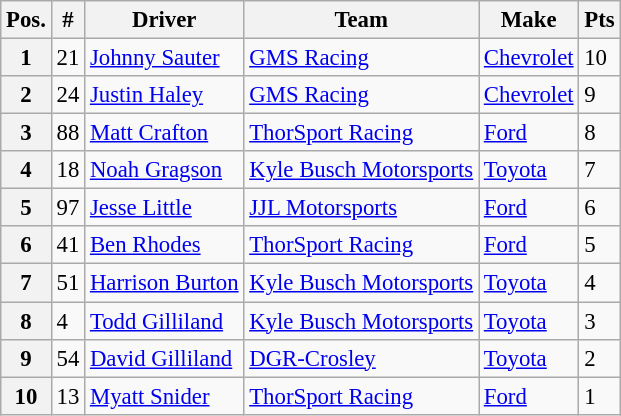<table class="wikitable" style="font-size:95%">
<tr>
<th>Pos.</th>
<th>#</th>
<th>Driver</th>
<th>Team</th>
<th>Make</th>
<th>Pts</th>
</tr>
<tr>
<th>1</th>
<td>21</td>
<td><a href='#'>Johnny Sauter</a></td>
<td><a href='#'>GMS Racing</a></td>
<td><a href='#'>Chevrolet</a></td>
<td>10</td>
</tr>
<tr>
<th>2</th>
<td>24</td>
<td><a href='#'>Justin Haley</a></td>
<td><a href='#'>GMS Racing</a></td>
<td><a href='#'>Chevrolet</a></td>
<td>9</td>
</tr>
<tr>
<th>3</th>
<td>88</td>
<td><a href='#'>Matt Crafton</a></td>
<td><a href='#'>ThorSport Racing</a></td>
<td><a href='#'>Ford</a></td>
<td>8</td>
</tr>
<tr>
<th>4</th>
<td>18</td>
<td><a href='#'>Noah Gragson</a></td>
<td><a href='#'>Kyle Busch Motorsports</a></td>
<td><a href='#'>Toyota</a></td>
<td>7</td>
</tr>
<tr>
<th>5</th>
<td>97</td>
<td><a href='#'>Jesse Little</a></td>
<td><a href='#'>JJL Motorsports</a></td>
<td><a href='#'>Ford</a></td>
<td>6</td>
</tr>
<tr>
<th>6</th>
<td>41</td>
<td><a href='#'>Ben Rhodes</a></td>
<td><a href='#'>ThorSport Racing</a></td>
<td><a href='#'>Ford</a></td>
<td>5</td>
</tr>
<tr>
<th>7</th>
<td>51</td>
<td><a href='#'>Harrison Burton</a></td>
<td><a href='#'>Kyle Busch Motorsports</a></td>
<td><a href='#'>Toyota</a></td>
<td>4</td>
</tr>
<tr>
<th>8</th>
<td>4</td>
<td><a href='#'>Todd Gilliland</a></td>
<td><a href='#'>Kyle Busch Motorsports</a></td>
<td><a href='#'>Toyota</a></td>
<td>3</td>
</tr>
<tr>
<th>9</th>
<td>54</td>
<td><a href='#'>David Gilliland</a></td>
<td><a href='#'>DGR-Crosley</a></td>
<td><a href='#'>Toyota</a></td>
<td>2</td>
</tr>
<tr>
<th>10</th>
<td>13</td>
<td><a href='#'>Myatt Snider</a></td>
<td><a href='#'>ThorSport Racing</a></td>
<td><a href='#'>Ford</a></td>
<td>1</td>
</tr>
</table>
